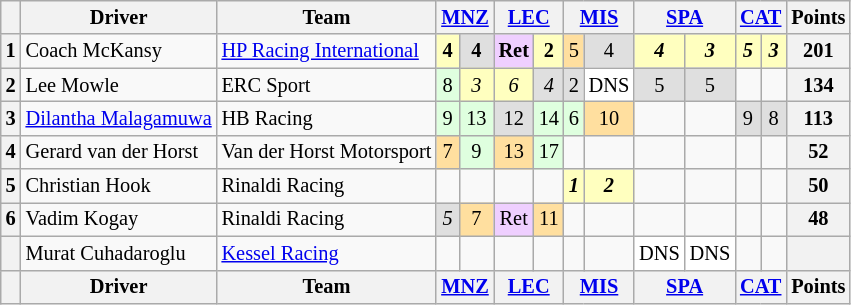<table class="wikitable" style="font-size: 85%; text-align:center;">
<tr>
<th></th>
<th>Driver</th>
<th>Team</th>
<th colspan=2><a href='#'>MNZ</a><br></th>
<th colspan=2><a href='#'>LEC</a><br></th>
<th colspan=2><a href='#'>MIS</a><br></th>
<th colspan=2><a href='#'>SPA</a><br></th>
<th colspan=2><a href='#'>CAT</a><br></th>
<th>Points</th>
</tr>
<tr>
<th>1</th>
<td align=left> Coach McKansy</td>
<td align=left> <a href='#'>HP Racing International</a></td>
<td style="background:#FFFFBF;"><strong>4</strong></td>
<td style="background:#DFDFDF;"><strong>4</strong></td>
<td style="background:#EFCFFF;"><strong>Ret</strong></td>
<td style="background:#FFFFBF;"><strong>2</strong></td>
<td style="background:#FFDF9F;">5</td>
<td style="background:#DFDFDF;">4</td>
<td style="background:#FFFFBF;"><strong><em>4</em></strong></td>
<td style="background:#FFFFBF;"><strong><em>3</em></strong></td>
<td style="background:#FFFFBF;"><strong><em>5</em></strong></td>
<td style="background:#FFFFBF;"><strong><em>3</em></strong></td>
<th>201</th>
</tr>
<tr>
<th>2</th>
<td align=left> Lee Mowle</td>
<td align=left> ERC Sport</td>
<td style="background:#DFFFDF;">8</td>
<td style="background:#FFFFBF;"><em>3</em></td>
<td style="background:#FFFFBF;"><em>6</em></td>
<td style="background:#DFDFDF;"><em>4</em></td>
<td style="background:#DFDFDF;">2</td>
<td style="background:#FFFFFF;">DNS</td>
<td style="background:#DFDFDF;">5</td>
<td style="background:#DFDFDF;">5</td>
<td></td>
<td></td>
<th>134</th>
</tr>
<tr>
<th>3</th>
<td align=left> <a href='#'>Dilantha Malagamuwa</a></td>
<td align=left> HB Racing</td>
<td style="background:#DFFFDF;">9</td>
<td style="background:#DFFFDF;">13</td>
<td style="background:#DFDFDF;">12</td>
<td style="background:#DFFFDF;">14</td>
<td style="background:#DFFFDF;">6</td>
<td style="background:#FFDF9F;">10</td>
<td></td>
<td></td>
<td style="background:#DFDFDF;">9</td>
<td style="background:#DFDFDF;">8</td>
<th>113</th>
</tr>
<tr>
<th>4</th>
<td align=left> Gerard van der Horst</td>
<td align=left> Van der Horst Motorsport</td>
<td style="background:#FFDF9F;">7</td>
<td style="background:#DFFFDF;">9</td>
<td style="background:#FFDF9F;">13</td>
<td style="background:#DFFFDF;">17</td>
<td></td>
<td></td>
<td></td>
<td></td>
<td></td>
<td></td>
<th>52</th>
</tr>
<tr>
<th>5</th>
<td align=left> Christian Hook</td>
<td align=left> Rinaldi Racing</td>
<td></td>
<td></td>
<td></td>
<td></td>
<td style="background:#FFFFBF;"><strong><em>1</em></strong></td>
<td style="background:#FFFFBF;"><strong><em>2</em></strong></td>
<td></td>
<td></td>
<td></td>
<td></td>
<th>50</th>
</tr>
<tr>
<th>6</th>
<td align=left> Vadim Kogay</td>
<td align=left> Rinaldi Racing</td>
<td style="background:#DFDFDF;"><em>5</em></td>
<td style="background:#FFDF9F;">7</td>
<td style="background:#EFCFFF;">Ret</td>
<td style="background:#FFDF9F;">11</td>
<td></td>
<td></td>
<td></td>
<td></td>
<td></td>
<td></td>
<th>48</th>
</tr>
<tr>
<th></th>
<td align=left> Murat Cuhadaroglu</td>
<td align=left> <a href='#'>Kessel Racing</a></td>
<td></td>
<td></td>
<td></td>
<td></td>
<td></td>
<td></td>
<td style="background:#FFFFFF;">DNS</td>
<td style="background:#FFFFFF;">DNS</td>
<td></td>
<td></td>
<th></th>
</tr>
<tr valign="top">
<th valign=middle></th>
<th valign=middle>Driver</th>
<th valign=middle>Team</th>
<th colspan=2><a href='#'>MNZ</a><br></th>
<th colspan=2><a href='#'>LEC</a><br></th>
<th colspan=2><a href='#'>MIS</a><br></th>
<th colspan=2><a href='#'>SPA</a><br></th>
<th colspan=2><a href='#'>CAT</a><br></th>
<th valign=middle>Points</th>
</tr>
</table>
